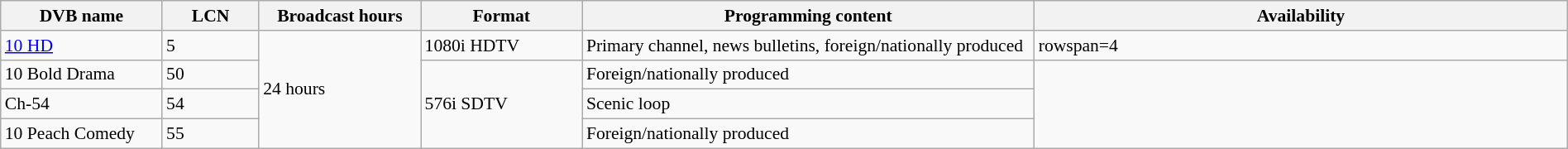<table class="wikitable" style="font-size:90%; width:100%;">
<tr>
<th width="10%">DVB name</th>
<th width="6%">LCN</th>
<th width="10%">Broadcast hours</th>
<th width="10%">Format</th>
<th width="28%">Programming content</th>
<th width="33%">Availability</th>
</tr>
<tr>
<td><a href='#'>10 HD</a></td>
<td>5</td>
<td rowspan=4>24 hours</td>
<td>1080i HDTV</td>
<td>Primary channel, news bulletins, foreign/nationally produced </td>
<td>rowspan=4 </td>
</tr>
<tr>
<td>10 Bold Drama</td>
<td>50</td>
<td rowspan=3>576i SDTV</td>
<td>Foreign/nationally produced </td>
</tr>
<tr>
<td>Ch-54</td>
<td>54</td>
<td>Scenic loop </td>
</tr>
<tr>
<td>10 Peach Comedy</td>
<td>55</td>
<td>Foreign/nationally produced </td>
</tr>
</table>
